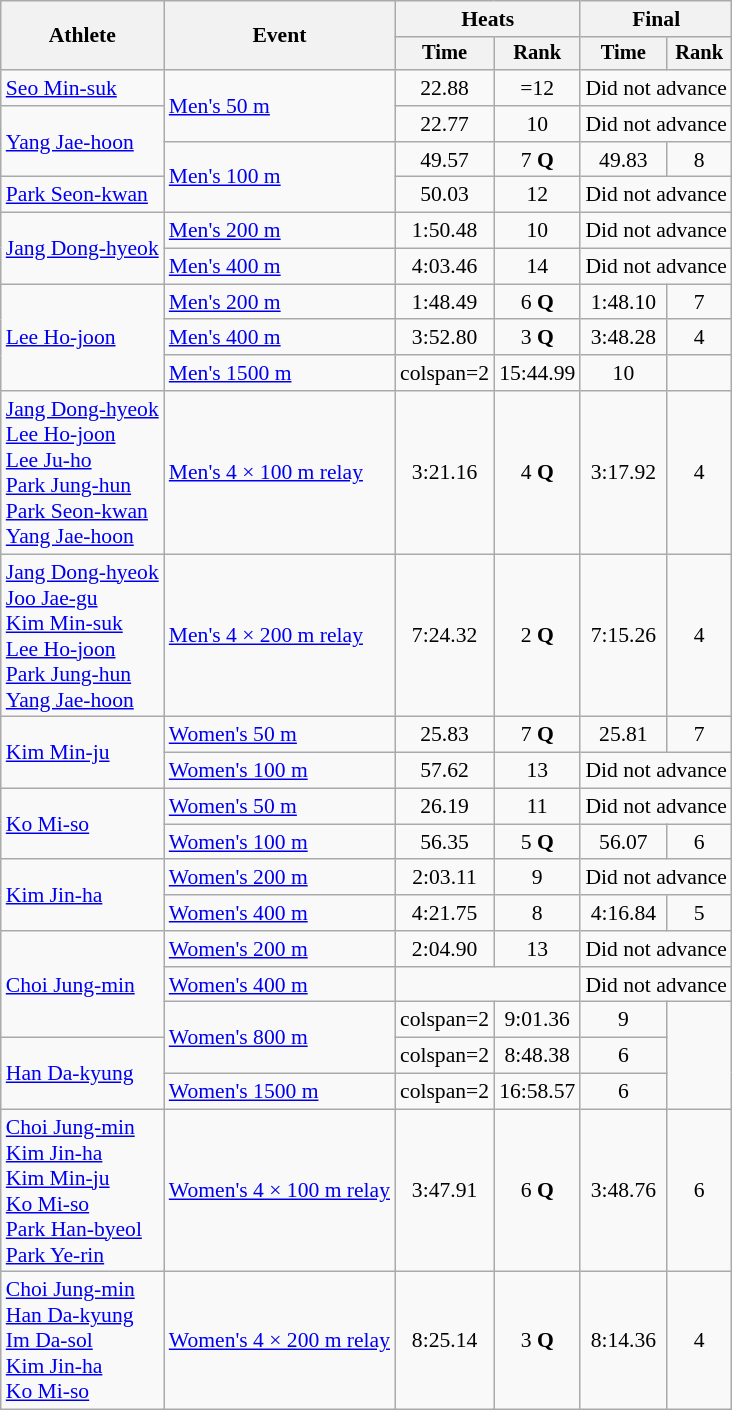<table class=wikitable style="font-size:90%; text-align:center;">
<tr>
<th rowspan="2">Athlete</th>
<th rowspan="2">Event</th>
<th colspan="2">Heats</th>
<th colspan="2">Final</th>
</tr>
<tr style=font-size:95%>
<th>Time</th>
<th>Rank</th>
<th>Time</th>
<th>Rank</th>
</tr>
<tr>
<td align=left><a href='#'>Seo Min-suk</a></td>
<td align=left rowspan=2><a href='#'>Men's 50 m</a></td>
<td>22.88</td>
<td>=12</td>
<td colspan=2>Did not advance</td>
</tr>
<tr>
<td align=left rowspan=2><a href='#'>Yang Jae-hoon</a></td>
<td>22.77</td>
<td>10</td>
<td colspan=2>Did not advance</td>
</tr>
<tr>
<td align=left rowspan=2><a href='#'>Men's 100 m</a></td>
<td>49.57</td>
<td>7 <strong>Q</strong></td>
<td>49.83</td>
<td>8</td>
</tr>
<tr>
<td align=left><a href='#'>Park Seon-kwan</a></td>
<td>50.03</td>
<td>12</td>
<td colspan=2>Did not advance</td>
</tr>
<tr>
<td align=left rowspan=2><a href='#'>Jang Dong-hyeok</a></td>
<td align=left><a href='#'>Men's 200 m</a></td>
<td>1:50.48</td>
<td>10</td>
<td colspan=2>Did not advance</td>
</tr>
<tr>
<td align=left><a href='#'>Men's 400 m</a></td>
<td>4:03.46</td>
<td>14</td>
<td colspan=2>Did not advance</td>
</tr>
<tr>
<td align=left rowspan=3><a href='#'>Lee Ho-joon</a></td>
<td align=left><a href='#'>Men's 200 m</a></td>
<td>1:48.49</td>
<td>6 <strong>Q</strong></td>
<td>1:48.10</td>
<td>7</td>
</tr>
<tr>
<td align=left><a href='#'>Men's 400 m</a></td>
<td>3:52.80</td>
<td>3 <strong>Q</strong></td>
<td>3:48.28</td>
<td>4</td>
</tr>
<tr>
<td align=left><a href='#'>Men's 1500 m</a></td>
<td>colspan=2</td>
<td>15:44.99</td>
<td>10</td>
</tr>
<tr>
<td align=left><a href='#'>Jang Dong-hyeok</a><br><a href='#'>Lee Ho-joon</a><br><a href='#'>Lee Ju-ho</a><br><a href='#'>Park Jung-hun</a><br><a href='#'>Park Seon-kwan</a><br><a href='#'>Yang Jae-hoon</a></td>
<td align=left><a href='#'>Men's 4 × 100 m relay</a></td>
<td>3:21.16</td>
<td>4 <strong>Q</strong></td>
<td>3:17.92</td>
<td>4</td>
</tr>
<tr>
<td align=left><a href='#'>Jang Dong-hyeok</a><br><a href='#'>Joo Jae-gu</a><br><a href='#'>Kim Min-suk</a><br><a href='#'>Lee Ho-joon</a><br><a href='#'>Park Jung-hun</a><br><a href='#'>Yang Jae-hoon</a></td>
<td align=left><a href='#'>Men's 4 × 200 m relay</a></td>
<td>7:24.32</td>
<td>2 <strong>Q</strong></td>
<td>7:15.26</td>
<td>4</td>
</tr>
<tr>
<td align=left rowspan=2><a href='#'>Kim Min-ju</a></td>
<td align=left><a href='#'>Women's 50 m</a></td>
<td>25.83</td>
<td>7 <strong>Q</strong></td>
<td>25.81</td>
<td>7</td>
</tr>
<tr>
<td align=left><a href='#'>Women's 100 m</a></td>
<td>57.62</td>
<td>13</td>
<td colspan=2>Did not advance</td>
</tr>
<tr>
<td align=left rowspan=2><a href='#'>Ko Mi-so</a></td>
<td align=left><a href='#'>Women's 50 m</a></td>
<td>26.19</td>
<td>11</td>
<td colspan=2>Did not advance</td>
</tr>
<tr>
<td align=left><a href='#'>Women's 100 m</a></td>
<td>56.35</td>
<td>5 <strong>Q</strong></td>
<td>56.07</td>
<td>6</td>
</tr>
<tr>
<td align=left rowspan=2><a href='#'>Kim Jin-ha</a></td>
<td align=left><a href='#'>Women's 200 m</a></td>
<td>2:03.11</td>
<td>9</td>
<td colspan=2>Did not advance</td>
</tr>
<tr>
<td align=left><a href='#'>Women's 400 m</a></td>
<td>4:21.75</td>
<td>8</td>
<td>4:16.84</td>
<td>5</td>
</tr>
<tr>
<td align=left rowspan=3><a href='#'>Choi Jung-min</a></td>
<td align=left><a href='#'>Women's 200 m</a></td>
<td>2:04.90</td>
<td>13</td>
<td colspan=2>Did not advance</td>
</tr>
<tr>
<td align=left><a href='#'>Women's 400 m</a></td>
<td colspan=2></td>
<td colspan=2>Did not advance</td>
</tr>
<tr>
<td align=left rowspan=2><a href='#'>Women's 800 m</a></td>
<td>colspan=2</td>
<td>9:01.36</td>
<td>9</td>
</tr>
<tr>
<td align=left rowspan=2><a href='#'>Han Da-kyung</a></td>
<td>colspan=2</td>
<td>8:48.38</td>
<td>6</td>
</tr>
<tr>
<td align=left><a href='#'>Women's 1500 m</a></td>
<td>colspan=2</td>
<td>16:58.57</td>
<td>6</td>
</tr>
<tr>
<td align=left><a href='#'>Choi Jung-min</a><br><a href='#'>Kim Jin-ha</a><br><a href='#'>Kim Min-ju</a><br><a href='#'>Ko Mi-so</a><br><a href='#'>Park Han-byeol</a><br><a href='#'>Park Ye-rin</a></td>
<td align=left><a href='#'>Women's 4 × 100 m relay</a></td>
<td>3:47.91</td>
<td>6 <strong>Q</strong></td>
<td>3:48.76</td>
<td>6</td>
</tr>
<tr>
<td align=left><a href='#'>Choi Jung-min</a><br><a href='#'>Han Da-kyung</a><br><a href='#'>Im Da-sol</a><br><a href='#'>Kim Jin-ha</a><br><a href='#'>Ko Mi-so</a></td>
<td align=left><a href='#'>Women's 4 × 200 m relay</a></td>
<td>8:25.14</td>
<td>3 <strong>Q</strong></td>
<td>8:14.36</td>
<td>4</td>
</tr>
</table>
